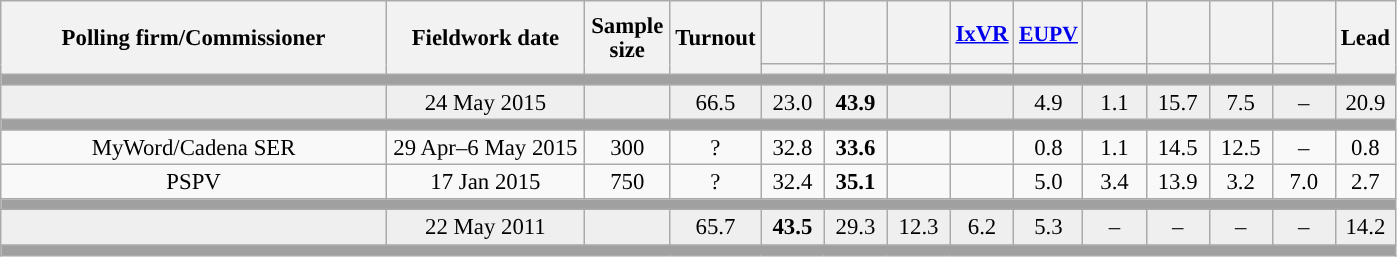<table class="wikitable collapsible collapsed" style="text-align:center; font-size:95%; line-height:16px;">
<tr style="height:42px;">
<th style="width:250px;" rowspan="2">Polling firm/Commissioner</th>
<th style="width:125px;" rowspan="2">Fieldwork date</th>
<th style="width:50px;" rowspan="2">Sample size</th>
<th style="width:45px;" rowspan="2">Turnout</th>
<th style="width:35px;"></th>
<th style="width:35px;"></th>
<th style="width:35px;"></th>
<th style="width:35px;"><a href='#'>IxVR</a></th>
<th style="width:35px; font-size:95%;"><a href='#'>EUPV</a></th>
<th style="width:35px;"></th>
<th style="width:35px;"></th>
<th style="width:35px;"></th>
<th style="width:35px;"></th>
<th style="width:30px;" rowspan="2">Lead</th>
</tr>
<tr>
<th style="color:inherit;background:"></th>
<th style="color:inherit;background:"></th>
<th style="color:inherit;background:"></th>
<th style="color:inherit;background:"></th>
<th style="color:inherit;background:"></th>
<th style="color:inherit;background:"></th>
<th style="color:inherit;background:"></th>
<th style="color:inherit;background:"></th>
<th style="color:inherit;background:"></th>
</tr>
<tr>
<td colspan="14" style="background:#A0A0A0"></td>
</tr>
<tr style="background:#EFEFEF;">
<td><strong></strong></td>
<td>24 May 2015</td>
<td></td>
<td>66.5</td>
<td>23.0<br></td>
<td><strong>43.9</strong><br></td>
<td></td>
<td></td>
<td>4.9<br></td>
<td>1.1<br></td>
<td>15.7<br></td>
<td>7.5<br></td>
<td>–</td>
<td style="background:">20.9</td>
</tr>
<tr>
<td colspan="14" style="background:#A0A0A0"></td>
</tr>
<tr>
<td>MyWord/Cadena SER</td>
<td>29 Apr–6 May 2015</td>
<td>300</td>
<td>?</td>
<td>32.8<br></td>
<td><strong>33.6</strong><br></td>
<td></td>
<td></td>
<td>0.8<br></td>
<td>1.1<br></td>
<td>14.5<br></td>
<td>12.5<br></td>
<td>–</td>
<td style="background:">0.8</td>
</tr>
<tr>
<td>PSPV</td>
<td>17 Jan 2015</td>
<td>750</td>
<td>?</td>
<td>32.4<br></td>
<td><strong>35.1</strong><br></td>
<td></td>
<td></td>
<td>5.0<br></td>
<td>3.4<br></td>
<td>13.9<br></td>
<td>3.2<br></td>
<td>7.0<br></td>
<td style="background:">2.7</td>
</tr>
<tr>
<td colspan="14" style="background:#A0A0A0"></td>
</tr>
<tr style="background:#EFEFEF;">
<td><strong></strong></td>
<td>22 May 2011</td>
<td></td>
<td>65.7</td>
<td><strong>43.5</strong><br></td>
<td>29.3<br></td>
<td>12.3<br></td>
<td>6.2<br></td>
<td>5.3<br></td>
<td>–</td>
<td>–</td>
<td>–</td>
<td>–</td>
<td style="background:">14.2</td>
</tr>
<tr>
<td colspan="14" style="background:#A0A0A0"></td>
</tr>
</table>
